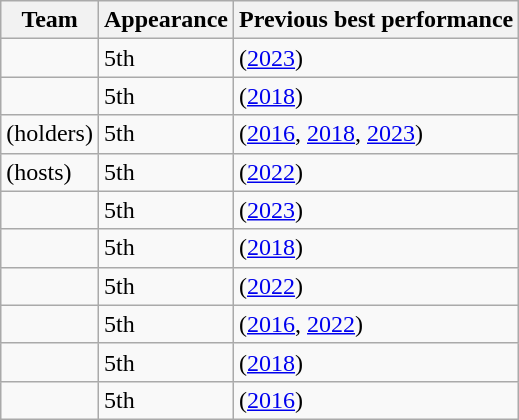<table class="wikitable sortable" style="text-align: left;">
<tr>
<th>Team</th>
<th data-sort-type="number">Appearance</th>
<th>Previous best performance</th>
</tr>
<tr>
<td></td>
<td>5th</td>
<td> (<a href='#'>2023</a>)</td>
</tr>
<tr>
<td></td>
<td>5th</td>
<td> (<a href='#'>2018</a>)</td>
</tr>
<tr>
<td> (holders)</td>
<td>5th</td>
<td> (<a href='#'>2016</a>, <a href='#'>2018</a>, <a href='#'>2023</a>)</td>
</tr>
<tr>
<td> (hosts)</td>
<td>5th</td>
<td> (<a href='#'>2022</a>)</td>
</tr>
<tr>
<td></td>
<td>5th</td>
<td> (<a href='#'>2023</a>)</td>
</tr>
<tr>
<td></td>
<td>5th</td>
<td> (<a href='#'>2018</a>)</td>
</tr>
<tr>
<td></td>
<td>5th</td>
<td> (<a href='#'>2022</a>)</td>
</tr>
<tr>
<td></td>
<td>5th</td>
<td> (<a href='#'>2016</a>, <a href='#'>2022</a>)</td>
</tr>
<tr>
<td></td>
<td>5th</td>
<td> (<a href='#'>2018</a>)</td>
</tr>
<tr>
<td></td>
<td>5th</td>
<td> (<a href='#'>2016</a>)</td>
</tr>
</table>
